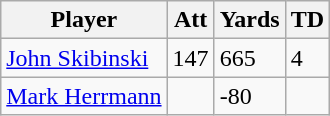<table class="wikitable">
<tr>
<th>Player</th>
<th>Att</th>
<th>Yards</th>
<th>TD</th>
</tr>
<tr>
<td><a href='#'>John Skibinski</a></td>
<td>147</td>
<td>665</td>
<td>4</td>
</tr>
<tr>
<td><a href='#'>Mark Herrmann</a></td>
<td></td>
<td>-80</td>
<td></td>
</tr>
</table>
